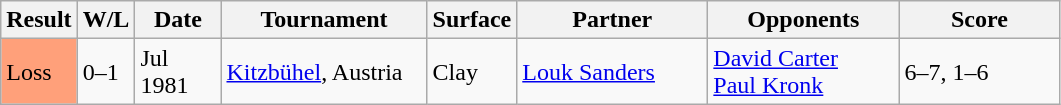<table class="sortable wikitable">
<tr>
<th style="width:40px">Result</th>
<th style="width:30px" class="unsortable">W/L</th>
<th style="width:50px">Date</th>
<th style="width:130px">Tournament</th>
<th style="width:50px">Surface</th>
<th style="width:120px">Partner</th>
<th style="width:120px">Opponents</th>
<th style="width:100px" class="unsortable">Score</th>
</tr>
<tr>
<td style="background:#ffa07a;">Loss</td>
<td>0–1</td>
<td>Jul 1981</td>
<td><a href='#'>Kitzbühel</a>, Austria</td>
<td>Clay</td>
<td> <a href='#'>Louk Sanders</a></td>
<td> <a href='#'>David Carter</a><br> <a href='#'>Paul Kronk</a></td>
<td>6–7, 1–6</td>
</tr>
</table>
